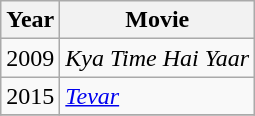<table class="wikitable">
<tr>
<th>Year</th>
<th>Movie</th>
</tr>
<tr>
<td>2009</td>
<td><em>Kya Time Hai Yaar</em></td>
</tr>
<tr>
<td>2015</td>
<td><em><a href='#'>Tevar</a></em></td>
</tr>
<tr>
</tr>
</table>
